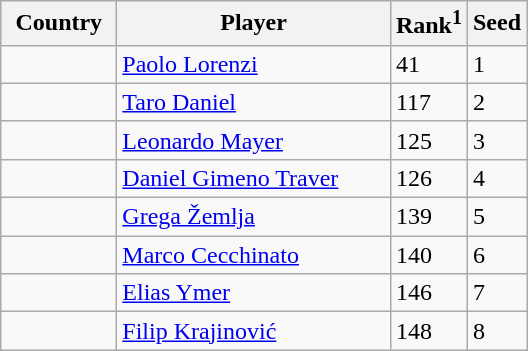<table class="sortable wikitable">
<tr>
<th width="70">Country</th>
<th width="175">Player</th>
<th>Rank<sup>1</sup></th>
<th>Seed</th>
</tr>
<tr>
<td></td>
<td><a href='#'>Paolo Lorenzi</a></td>
<td>41</td>
<td>1</td>
</tr>
<tr>
<td></td>
<td><a href='#'>Taro Daniel</a></td>
<td>117</td>
<td>2</td>
</tr>
<tr>
<td></td>
<td><a href='#'>Leonardo Mayer</a></td>
<td>125</td>
<td>3</td>
</tr>
<tr>
<td></td>
<td><a href='#'>Daniel Gimeno Traver</a></td>
<td>126</td>
<td>4</td>
</tr>
<tr>
<td></td>
<td><a href='#'>Grega Žemlja</a></td>
<td>139</td>
<td>5</td>
</tr>
<tr>
<td></td>
<td><a href='#'>Marco Cecchinato</a></td>
<td>140</td>
<td>6</td>
</tr>
<tr>
<td></td>
<td><a href='#'>Elias Ymer</a></td>
<td>146</td>
<td>7</td>
</tr>
<tr>
<td></td>
<td><a href='#'>Filip Krajinović</a></td>
<td>148</td>
<td>8</td>
</tr>
</table>
